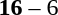<table style="text-align:center">
<tr>
<th width=200></th>
<th width=100></th>
<th width=200></th>
</tr>
<tr>
<td align=right><strong></strong></td>
<td><strong>16</strong> – 6</td>
<td align=left></td>
</tr>
</table>
